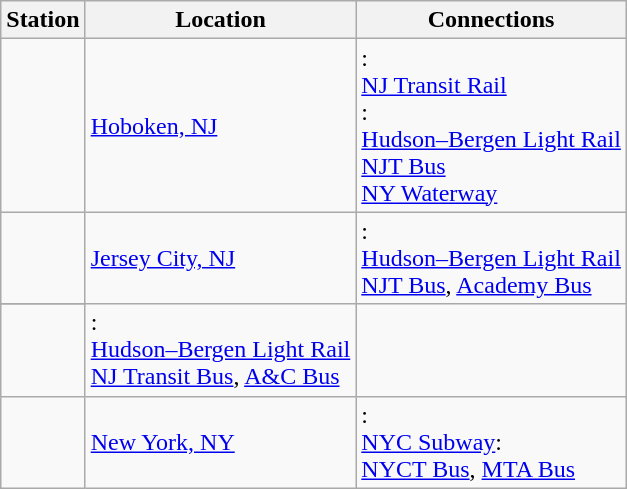<table class="wikitable">
<tr>
<th>Station</th>
<th>Location</th>
<th>Connections</th>
</tr>
<tr>
<td> </td>
<td><a href='#'>Hoboken, NJ</a></td>
<td>: <br> <a href='#'>NJ Transit Rail</a><br>: <br> <a href='#'>Hudson–Bergen Light Rail</a><br> <a href='#'>NJT Bus</a><br> <a href='#'>NY Waterway</a></td>
</tr>
<tr>
<td> </td>
<td rowspan=2><a href='#'>Jersey City, NJ</a></td>
<td>: <br> <a href='#'>Hudson–Bergen Light Rail</a><br> <a href='#'>NJT Bus</a>, <a href='#'>Academy Bus</a></td>
</tr>
<tr>
</tr>
<tr>
<td> </td>
<td>: <br> <a href='#'>Hudson–Bergen Light Rail</a><br> <a href='#'>NJ Transit Bus</a>, <a href='#'>A&C Bus</a></td>
</tr>
<tr>
<td> </td>
<td><a href='#'>New York, NY</a></td>
<td>: <br> <a href='#'>NYC Subway</a>: <br> <a href='#'>NYCT Bus</a>, <a href='#'>MTA Bus</a></td>
</tr>
</table>
